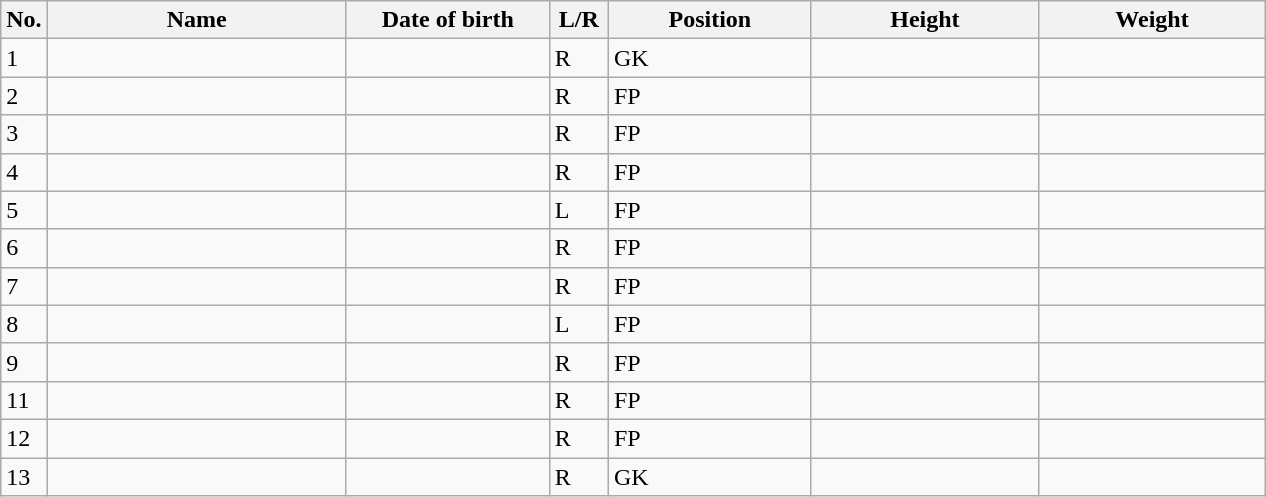<table class=wikitable sortable style=font-size:100%; text-align:center;>
<tr>
<th>No.</th>
<th style=width:12em>Name</th>
<th style=width:8em>Date of birth</th>
<th style=width:2em>L/R</th>
<th style=width:8em>Position</th>
<th style=width:9em>Height</th>
<th style=width:9em>Weight</th>
</tr>
<tr>
<td>1</td>
<td align=left></td>
<td></td>
<td>R</td>
<td>GK</td>
<td></td>
<td></td>
</tr>
<tr>
<td>2</td>
<td align=left></td>
<td></td>
<td>R</td>
<td>FP</td>
<td></td>
<td></td>
</tr>
<tr>
<td>3</td>
<td align=left></td>
<td></td>
<td>R</td>
<td>FP</td>
<td></td>
<td></td>
</tr>
<tr>
<td>4</td>
<td align=left></td>
<td></td>
<td>R</td>
<td>FP</td>
<td></td>
<td></td>
</tr>
<tr>
<td>5</td>
<td align=left></td>
<td></td>
<td>L</td>
<td>FP</td>
<td></td>
<td></td>
</tr>
<tr>
<td>6</td>
<td align=left></td>
<td></td>
<td>R</td>
<td>FP</td>
<td></td>
<td></td>
</tr>
<tr>
<td>7</td>
<td align=left></td>
<td></td>
<td>R</td>
<td>FP</td>
<td></td>
<td></td>
</tr>
<tr>
<td>8</td>
<td align=left></td>
<td></td>
<td>L</td>
<td>FP</td>
<td></td>
<td></td>
</tr>
<tr>
<td>9</td>
<td align=left></td>
<td></td>
<td>R</td>
<td>FP</td>
<td></td>
<td></td>
</tr>
<tr>
<td>11</td>
<td align=left></td>
<td></td>
<td>R</td>
<td>FP</td>
<td></td>
<td></td>
</tr>
<tr>
<td>12</td>
<td align=left></td>
<td></td>
<td>R</td>
<td>FP</td>
<td></td>
<td></td>
</tr>
<tr>
<td>13</td>
<td align=left></td>
<td></td>
<td>R</td>
<td>GK</td>
<td></td>
<td></td>
</tr>
</table>
